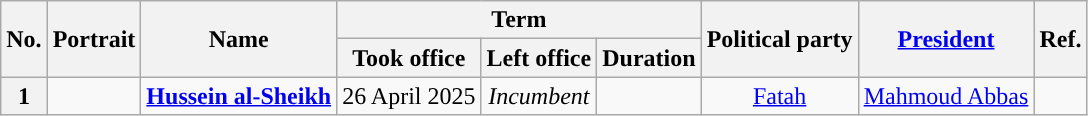<table class="wikitable" style="text-align:center">
<tr>
<th rowspan="2">No.</th>
<th rowspan="2">Portrait</th>
<th rowspan="2">Name<br></th>
<th colspan="3">Term</th>
<th rowspan="2">Political party</th>
<th rowspan="2"><a href='#'>President</a></th>
<th rowspan="2">Ref.</th>
</tr>
<tr>
<th>Took office</th>
<th>Left office</th>
<th>Duration</th>
</tr>
<tr>
<th style="background-color:">1</th>
<td></td>
<td><strong><a href='#'>Hussein al-Sheikh</a></strong><br></td>
<td>26 April 2025</td>
<td><em>Incumbent</em></td>
<td></td>
<td><a href='#'>Fatah</a></td>
<td><a href='#'>Mahmoud Abbas</a></td>
<td></td>
</tr>
</table>
